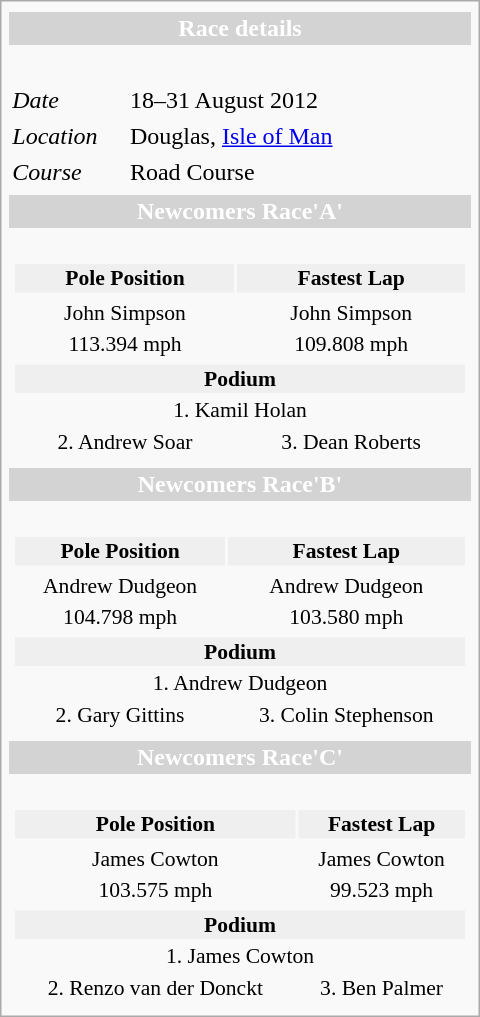<table class="infobox" align="right" cellpadding="2" style="float:right; width: 20em;">
<tr>
</tr>
<tr>
<th colspan="3"  style="color:#fff; background:lightgrey; text-align:center;">Race details</th>
</tr>
<tr>
<td colspan="3" style="text-align:center;"><br></td>
</tr>
<tr>
<td style="width: 25%;"><em>Date</em></td>
<td>18–31 August 2012</td>
</tr>
<tr>
<td><em>Location</em></td>
<td colspan=3>Douglas, <a href='#'>Isle of Man</a></td>
</tr>
<tr>
<td><em>Course</em></td>
<td colspan=3>Road Course <br> </td>
</tr>
<tr>
</tr>
<tr>
<th colspan="3" style="background:lightgrey; color:#ffffff;" align=center>Newcomers Race'A'</th>
</tr>
<tr>
<td colspan=2 align=center><br><table style="width:100%; font-size: 90%; text-align: left;">
<tr>
<th style="background-color: #efefef;" align=center>Pole Position</th>
<th style="background-color: #efefef;" align=center>Fastest Lap</th>
</tr>
<tr>
</tr>
<tr>
<td align=center> John Simpson</td>
<td align=center> John Simpson</td>
</tr>
<tr>
<td align=center>113.394 mph</td>
<td align=center>109.808 mph</td>
</tr>
<tr>
</tr>
<tr>
<th colspan=2 style="background-color: #efefef;" align=center>Podium</th>
</tr>
<tr>
<td colspan=2 align=center>1.  Kamil Holan</td>
</tr>
<tr>
<td align=center>2.  Andrew Soar</td>
<td align=center>3.  Dean Roberts</td>
</tr>
<tr>
</tr>
</table>
</td>
</tr>
<tr>
<th colspan="3" style="background:lightgrey; color:#ffffff;" align=center>Newcomers Race'B'</th>
</tr>
<tr>
<td colspan=2 align=center><br><table style="width:100%; font-size: 90%; text-align: left;">
<tr>
<th style="background-color: #efefef;" align=center>Pole Position</th>
<th style="background-color: #efefef;" align=center>Fastest Lap</th>
</tr>
<tr>
</tr>
<tr>
<td align=center> Andrew Dudgeon</td>
<td align=center> Andrew Dudgeon</td>
</tr>
<tr>
<td align=center>104.798 mph</td>
<td align=center>103.580 mph</td>
</tr>
<tr>
</tr>
<tr>
<th colspan=2 style="background-color: #efefef;" align=center>Podium</th>
</tr>
<tr>
<td colspan=2 align=center>1.  Andrew Dudgeon</td>
</tr>
<tr>
<td align=center>2.  Gary Gittins</td>
<td align=center>3.  Colin Stephenson</td>
</tr>
<tr>
</tr>
</table>
</td>
</tr>
<tr>
<th colspan="3" style="background:lightgrey; color:#ffffff;" align=center>Newcomers Race'C'</th>
</tr>
<tr>
<td colspan=2 align=center><br><table style="width:100%; font-size: 90%; text-align: left;">
<tr>
<th style="background-color: #efefef;" align=center>Pole Position</th>
<th style="background-color: #efefef;" align=center>Fastest Lap</th>
</tr>
<tr>
</tr>
<tr>
<td align=center> James Cowton</td>
<td align=center> James Cowton</td>
</tr>
<tr>
<td align=center>103.575 mph</td>
<td align=center>99.523 mph</td>
</tr>
<tr>
</tr>
<tr>
<th colspan=2 style="background-color: #efefef;" align=center>Podium</th>
</tr>
<tr>
<td colspan=2 align=center>1.  James Cowton</td>
</tr>
<tr>
<td align=center>2.  Renzo van der Donckt</td>
<td align=center>3.  Ben Palmer</td>
</tr>
</table>
</td>
</tr>
</table>
